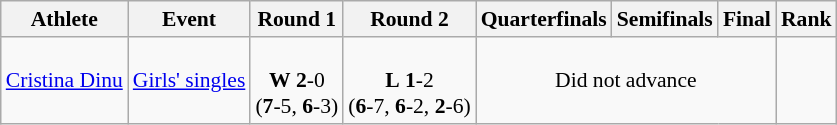<table class=wikitable style="font-size:90%">
<tr>
<th>Athlete</th>
<th>Event</th>
<th>Round 1</th>
<th>Round 2</th>
<th>Quarterfinals</th>
<th>Semifinals</th>
<th>Final</th>
<th>Rank</th>
</tr>
<tr>
<td><a href='#'>Cristina Dinu</a></td>
<td><a href='#'>Girls' singles</a></td>
<td align=center><br><strong>W</strong> <strong>2</strong>-0<br> (<strong>7</strong>-5, <strong>6</strong>-3)</td>
<td align=center><br><strong>L</strong> <strong>1</strong>-2<br> (<strong>6</strong>-7, <strong>6</strong>-2, <strong>2</strong>-6)</td>
<td colspan=3 align=center>Did not advance</td>
<td align=center></td>
</tr>
</table>
